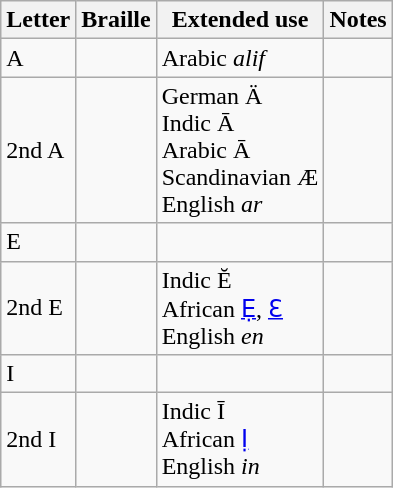<table class="wikitable">
<tr>
<th>Letter</th>
<th>Braille</th>
<th>Extended use</th>
<th>Notes</th>
</tr>
<tr>
<td>A</td>
<td></td>
<td>Arabic <em>alif</em></td>
<td></td>
</tr>
<tr>
<td>2nd A</td>
<td></td>
<td>German Ä<br>Indic Ā<br>Arabic Ā<br>Scandinavian Æ<br>English <em>ar</em></td>
<td></td>
</tr>
<tr>
<td>E</td>
<td></td>
<td></td>
<td></td>
</tr>
<tr>
<td>2nd E</td>
<td></td>
<td>Indic Ĕ<br>African <a href='#'>Ẹ</a>, <a href='#'>Ɛ</a><br>English <em>en</em></td>
<td></td>
</tr>
<tr>
<td>I</td>
<td></td>
<td></td>
<td></td>
</tr>
<tr>
<td>2nd I</td>
<td></td>
<td>Indic Ī<br>African <a href='#'>Ị</a><br>English <em>in</em></td>
<td></td>
</tr>
</table>
